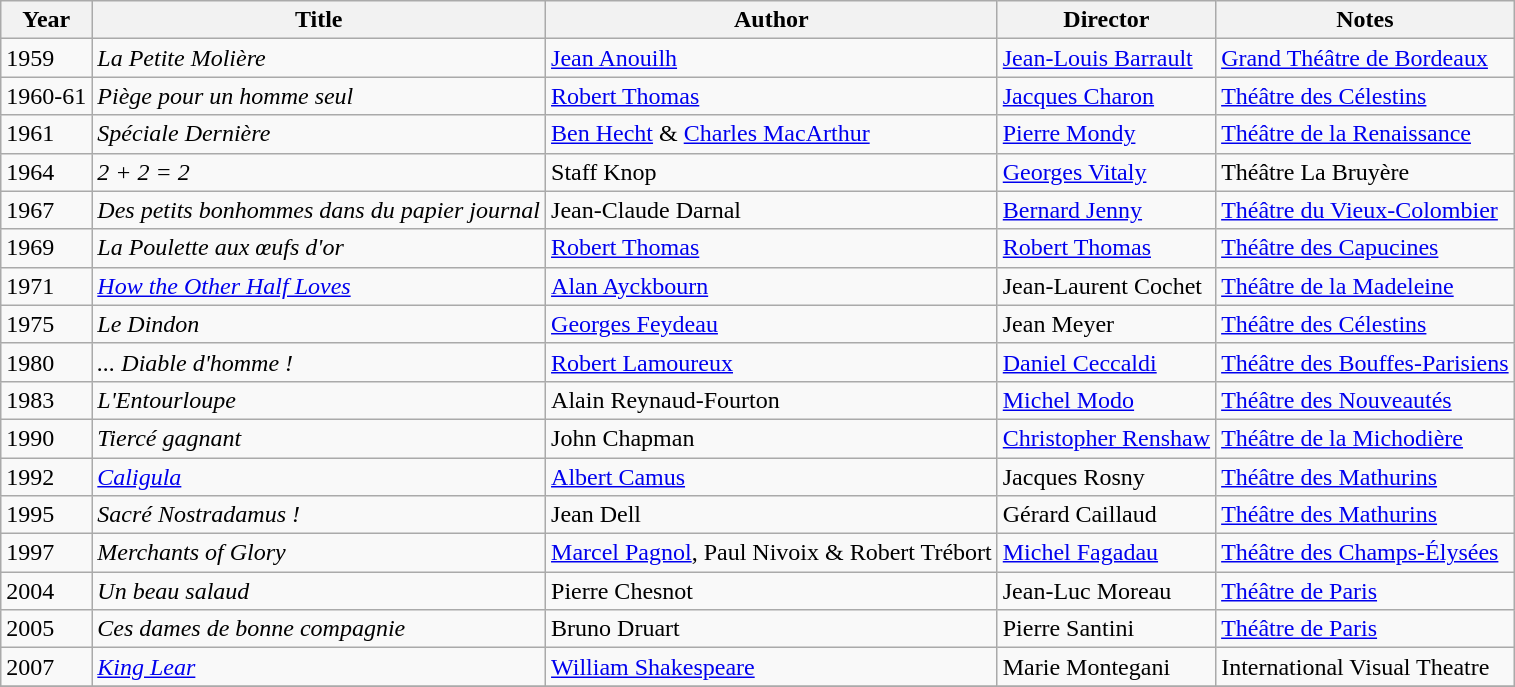<table class="wikitable">
<tr>
<th>Year</th>
<th>Title</th>
<th>Author</th>
<th>Director</th>
<th>Notes</th>
</tr>
<tr>
<td>1959</td>
<td><em>La Petite Molière</em></td>
<td><a href='#'>Jean Anouilh</a></td>
<td><a href='#'>Jean-Louis Barrault</a></td>
<td><a href='#'>Grand Théâtre de Bordeaux</a></td>
</tr>
<tr>
<td>1960-61</td>
<td><em>Piège pour un homme seul</em></td>
<td><a href='#'>Robert Thomas</a></td>
<td><a href='#'>Jacques Charon</a></td>
<td><a href='#'>Théâtre des Célestins</a></td>
</tr>
<tr>
<td>1961</td>
<td><em>Spéciale Dernière</em></td>
<td><a href='#'>Ben Hecht</a> & <a href='#'>Charles MacArthur</a></td>
<td><a href='#'>Pierre Mondy</a></td>
<td><a href='#'>Théâtre de la Renaissance</a></td>
</tr>
<tr>
<td>1964</td>
<td><em>2 + 2 = 2</em></td>
<td>Staff Knop</td>
<td><a href='#'>Georges Vitaly</a></td>
<td>Théâtre La Bruyère</td>
</tr>
<tr>
<td>1967</td>
<td><em>Des petits bonhommes dans du papier journal</em></td>
<td>Jean-Claude Darnal</td>
<td><a href='#'>Bernard Jenny</a></td>
<td><a href='#'>Théâtre du Vieux-Colombier</a></td>
</tr>
<tr>
<td>1969</td>
<td><em>La Poulette aux œufs d'or</em></td>
<td><a href='#'>Robert Thomas</a></td>
<td><a href='#'>Robert Thomas</a></td>
<td><a href='#'>Théâtre des Capucines</a></td>
</tr>
<tr>
<td>1971</td>
<td><em><a href='#'>How the Other Half Loves</a></em></td>
<td><a href='#'>Alan Ayckbourn</a></td>
<td>Jean-Laurent Cochet</td>
<td><a href='#'>Théâtre de la Madeleine</a></td>
</tr>
<tr>
<td>1975</td>
<td><em>Le Dindon</em></td>
<td><a href='#'>Georges Feydeau</a></td>
<td>Jean Meyer</td>
<td><a href='#'>Théâtre des Célestins</a></td>
</tr>
<tr>
<td>1980</td>
<td><em>... Diable d'homme !</em></td>
<td><a href='#'>Robert Lamoureux</a></td>
<td><a href='#'>Daniel Ceccaldi</a></td>
<td><a href='#'>Théâtre des Bouffes-Parisiens</a></td>
</tr>
<tr>
<td>1983</td>
<td><em>L'Entourloupe</em></td>
<td>Alain Reynaud-Fourton</td>
<td><a href='#'>Michel Modo</a></td>
<td><a href='#'>Théâtre des Nouveautés</a></td>
</tr>
<tr>
<td>1990</td>
<td><em>Tiercé gagnant</em></td>
<td>John Chapman</td>
<td><a href='#'>Christopher Renshaw</a></td>
<td><a href='#'>Théâtre de la Michodière</a></td>
</tr>
<tr>
<td>1992</td>
<td><em><a href='#'>Caligula</a></em></td>
<td><a href='#'>Albert Camus</a></td>
<td>Jacques Rosny</td>
<td><a href='#'>Théâtre des Mathurins</a></td>
</tr>
<tr>
<td>1995</td>
<td><em>Sacré Nostradamus !</em></td>
<td>Jean Dell</td>
<td>Gérard Caillaud</td>
<td><a href='#'>Théâtre des Mathurins</a></td>
</tr>
<tr>
<td>1997</td>
<td><em>Merchants of Glory</em></td>
<td><a href='#'>Marcel Pagnol</a>, Paul Nivoix & Robert Trébort</td>
<td><a href='#'>Michel Fagadau</a></td>
<td><a href='#'>Théâtre des Champs-Élysées</a></td>
</tr>
<tr>
<td>2004</td>
<td><em>Un beau salaud</em></td>
<td>Pierre Chesnot</td>
<td>Jean-Luc Moreau</td>
<td><a href='#'>Théâtre de Paris</a></td>
</tr>
<tr>
<td>2005</td>
<td><em>Ces dames de bonne compagnie</em></td>
<td>Bruno Druart</td>
<td>Pierre Santini</td>
<td><a href='#'>Théâtre de Paris</a></td>
</tr>
<tr>
<td>2007</td>
<td><em><a href='#'>King Lear</a></em></td>
<td><a href='#'>William Shakespeare</a></td>
<td>Marie Montegani</td>
<td>International Visual Theatre</td>
</tr>
<tr>
</tr>
</table>
